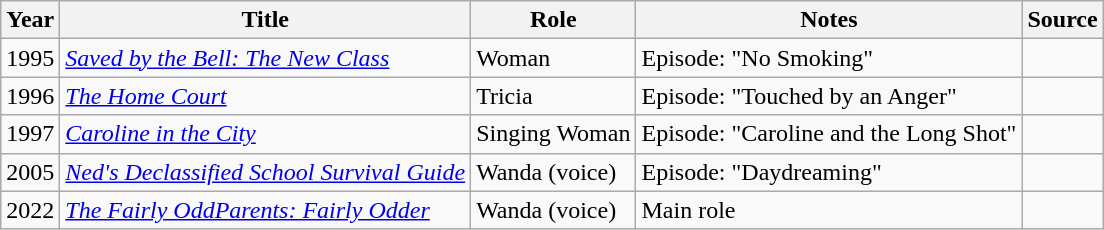<table class="wikitable sortable">
<tr>
<th>Year</th>
<th>Title</th>
<th>Role</th>
<th>Notes</th>
<th>Source</th>
</tr>
<tr>
<td>1995</td>
<td><em><a href='#'>Saved by the Bell: The New Class</a></em></td>
<td>Woman</td>
<td>Episode: "No Smoking"</td>
<td></td>
</tr>
<tr>
<td>1996</td>
<td><em><a href='#'>The Home Court</a></em></td>
<td>Tricia</td>
<td>Episode: "Touched by an Anger"</td>
<td></td>
</tr>
<tr>
<td>1997</td>
<td><em><a href='#'>Caroline in the City</a></em></td>
<td>Singing Woman</td>
<td>Episode: "Caroline and the Long Shot"</td>
<td></td>
</tr>
<tr>
<td>2005</td>
<td><em><a href='#'>Ned's Declassified School Survival Guide</a></em></td>
<td>Wanda (voice)</td>
<td>Episode: "Daydreaming"</td>
<td></td>
</tr>
<tr>
<td>2022</td>
<td><em><a href='#'>The Fairly OddParents: Fairly Odder</a></em></td>
<td>Wanda (voice)</td>
<td>Main role</td>
<td></td>
</tr>
</table>
